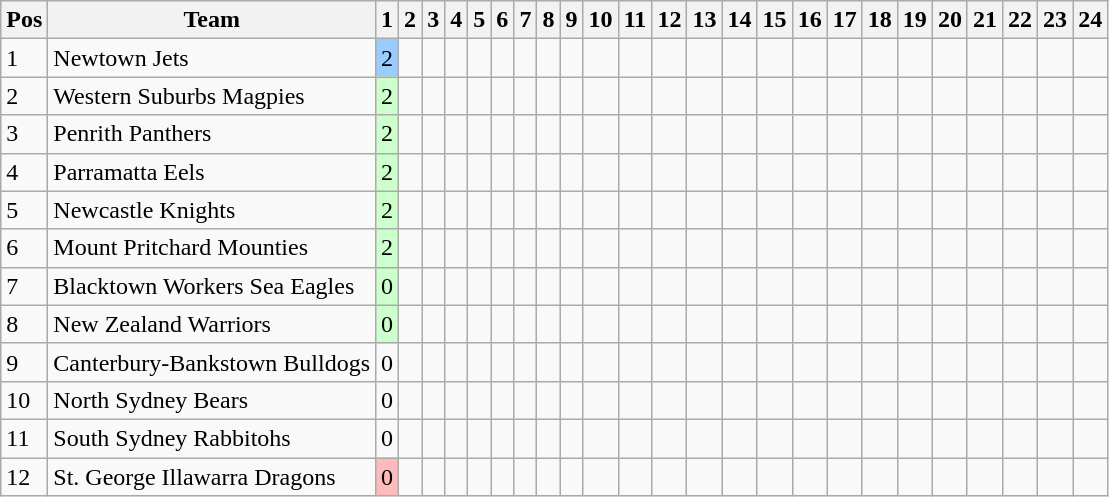<table class="wikitable">
<tr>
<th>Pos</th>
<th>Team</th>
<th>1</th>
<th>2</th>
<th>3</th>
<th>4</th>
<th>5</th>
<th>6</th>
<th>7</th>
<th>8</th>
<th>9</th>
<th>10</th>
<th>11</th>
<th>12</th>
<th>13</th>
<th>14</th>
<th>15</th>
<th>16</th>
<th>17</th>
<th>18</th>
<th>19</th>
<th>20</th>
<th>21</th>
<th>22</th>
<th>23</th>
<th>24</th>
</tr>
<tr>
<td>1</td>
<td> Newtown Jets</td>
<td style="background:#99ccff;">2</td>
<td></td>
<td></td>
<td></td>
<td></td>
<td></td>
<td></td>
<td></td>
<td></td>
<td></td>
<td></td>
<td></td>
<td></td>
<td></td>
<td></td>
<td></td>
<td></td>
<td></td>
<td></td>
<td></td>
<td></td>
<td></td>
<td></td>
<td></td>
</tr>
<tr>
<td>2</td>
<td> Western Suburbs Magpies</td>
<td style="background:#ccffcc;">2</td>
<td></td>
<td></td>
<td></td>
<td></td>
<td></td>
<td></td>
<td></td>
<td></td>
<td></td>
<td></td>
<td></td>
<td></td>
<td></td>
<td></td>
<td></td>
<td></td>
<td></td>
<td></td>
<td></td>
<td></td>
<td></td>
<td></td>
<td></td>
</tr>
<tr>
<td>3</td>
<td> Penrith Panthers</td>
<td style="background:#ccffcc;">2</td>
<td></td>
<td></td>
<td></td>
<td></td>
<td></td>
<td></td>
<td></td>
<td></td>
<td></td>
<td></td>
<td></td>
<td></td>
<td></td>
<td></td>
<td></td>
<td></td>
<td></td>
<td></td>
<td></td>
<td></td>
<td></td>
<td></td>
<td></td>
</tr>
<tr>
<td>4</td>
<td> Parramatta Eels</td>
<td style="background:#ccffcc;">2</td>
<td></td>
<td></td>
<td></td>
<td></td>
<td></td>
<td></td>
<td></td>
<td></td>
<td></td>
<td></td>
<td></td>
<td></td>
<td></td>
<td></td>
<td></td>
<td></td>
<td></td>
<td></td>
<td></td>
<td></td>
<td></td>
<td></td>
<td></td>
</tr>
<tr>
<td>5</td>
<td> Newcastle Knights</td>
<td style="background:#ccffcc;">2</td>
<td></td>
<td></td>
<td></td>
<td></td>
<td></td>
<td></td>
<td></td>
<td></td>
<td></td>
<td></td>
<td></td>
<td></td>
<td></td>
<td></td>
<td></td>
<td></td>
<td></td>
<td></td>
<td></td>
<td></td>
<td></td>
<td></td>
<td></td>
</tr>
<tr>
<td>6</td>
<td> Mount Pritchard Mounties</td>
<td style="background:#ccffcc;">2</td>
<td></td>
<td></td>
<td></td>
<td></td>
<td></td>
<td></td>
<td></td>
<td></td>
<td></td>
<td></td>
<td></td>
<td></td>
<td></td>
<td></td>
<td></td>
<td></td>
<td></td>
<td></td>
<td></td>
<td></td>
<td></td>
<td></td>
<td></td>
</tr>
<tr>
<td>7</td>
<td> Blacktown Workers Sea Eagles</td>
<td style="background:#ccffcc;">0</td>
<td></td>
<td></td>
<td></td>
<td></td>
<td></td>
<td></td>
<td></td>
<td></td>
<td></td>
<td></td>
<td></td>
<td></td>
<td></td>
<td></td>
<td></td>
<td></td>
<td></td>
<td></td>
<td></td>
<td></td>
<td></td>
<td></td>
<td></td>
</tr>
<tr>
<td>8</td>
<td> New Zealand Warriors</td>
<td style="background:#ccffcc;">0</td>
<td></td>
<td></td>
<td></td>
<td></td>
<td></td>
<td></td>
<td></td>
<td></td>
<td></td>
<td></td>
<td></td>
<td></td>
<td></td>
<td></td>
<td></td>
<td></td>
<td></td>
<td></td>
<td></td>
<td></td>
<td></td>
<td></td>
<td></td>
</tr>
<tr>
<td>9</td>
<td> Canterbury-Bankstown Bulldogs</td>
<td>0</td>
<td></td>
<td></td>
<td></td>
<td></td>
<td></td>
<td></td>
<td></td>
<td></td>
<td></td>
<td></td>
<td></td>
<td></td>
<td></td>
<td></td>
<td></td>
<td></td>
<td></td>
<td></td>
<td></td>
<td></td>
<td></td>
<td></td>
<td></td>
</tr>
<tr>
<td>10</td>
<td> North Sydney Bears</td>
<td>0</td>
<td></td>
<td></td>
<td></td>
<td></td>
<td></td>
<td></td>
<td></td>
<td></td>
<td></td>
<td></td>
<td></td>
<td></td>
<td></td>
<td></td>
<td></td>
<td></td>
<td></td>
<td></td>
<td></td>
<td></td>
<td></td>
<td></td>
<td></td>
</tr>
<tr>
<td>11</td>
<td> South Sydney Rabbitohs</td>
<td>0</td>
<td></td>
<td></td>
<td></td>
<td></td>
<td></td>
<td></td>
<td></td>
<td></td>
<td></td>
<td></td>
<td></td>
<td></td>
<td></td>
<td></td>
<td></td>
<td></td>
<td></td>
<td></td>
<td></td>
<td></td>
<td></td>
<td></td>
<td></td>
</tr>
<tr>
<td>12</td>
<td> St. George Illawarra Dragons</td>
<td style="background:#ffbbbb;">0</td>
<td></td>
<td></td>
<td></td>
<td></td>
<td></td>
<td></td>
<td></td>
<td></td>
<td></td>
<td></td>
<td></td>
<td></td>
<td></td>
<td></td>
<td></td>
<td></td>
<td></td>
<td></td>
<td></td>
<td></td>
<td></td>
<td></td>
<td></td>
</tr>
</table>
